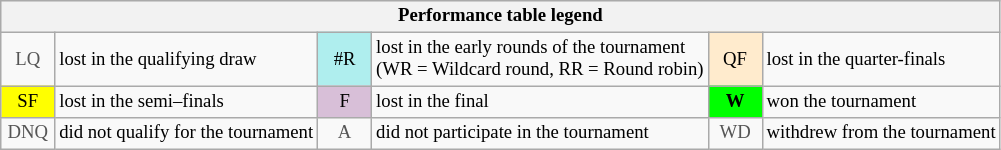<table class="wikitable" style="font-size:78%;">
<tr bgcolor="#efefef">
<th colspan="6">Performance table legend</th>
</tr>
<tr>
<td align="center" style="color:#555555;" width="30">LQ</td>
<td>lost in the qualifying draw</td>
<td align="center" style="background:#afeeee;">#R</td>
<td>lost in the early rounds of the tournament<br>(WR = Wildcard round, RR = Round robin)</td>
<td align="center" style="background:#ffebcd;">QF</td>
<td>lost in the quarter-finals</td>
</tr>
<tr>
<td align="center" style="background:yellow;">SF</td>
<td>lost in the semi–finals</td>
<td align="center" style="background:#D8BFD8;">F</td>
<td>lost in the final</td>
<td align="center" style="background:#00ff00;"><strong>W</strong></td>
<td>won the tournament</td>
</tr>
<tr>
<td align="center" style="color:#555555;" width="30">DNQ</td>
<td>did not qualify for the tournament</td>
<td align="center" style="color:#555555;" width="30">A</td>
<td>did not participate in the tournament</td>
<td align="center" style="color:#555555;" width="30">WD</td>
<td>withdrew from the tournament</td>
</tr>
</table>
